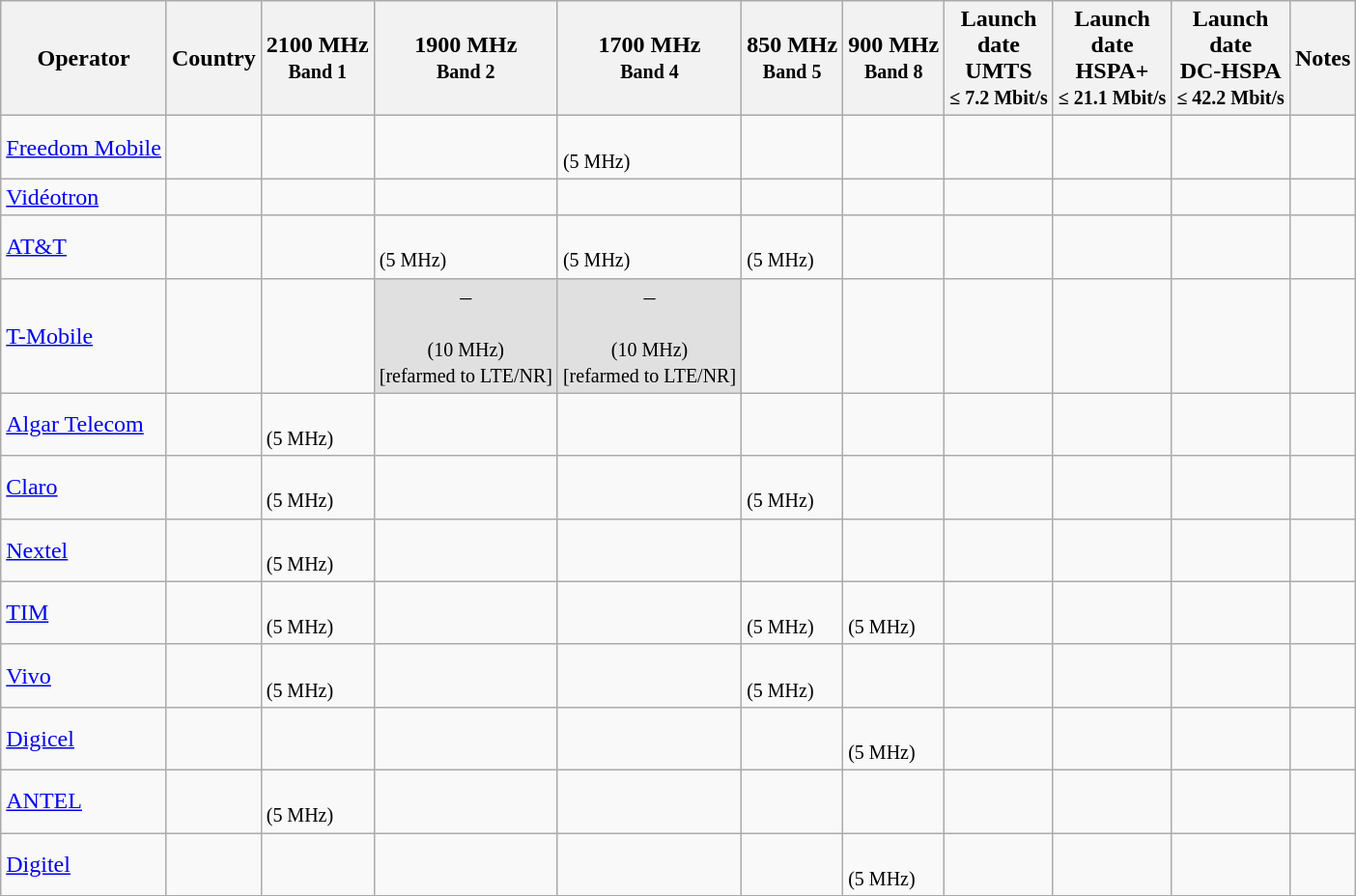<table class="wikitable sortable">
<tr>
<th>Operator</th>
<th>Country</th>
<th>2100 MHz<br><small>Band 1</small></th>
<th>1900 MHz<br><small>Band 2</small></th>
<th>1700 MHz<br><small>Band 4</small></th>
<th>850 MHz<br><small>Band 5</small></th>
<th>900 MHz<br><small>Band 8</small></th>
<th>Launch<br>date<br>UMTS<br><small>≤ 7.2 Mbit/s</small></th>
<th>Launch<br>date<br>HSPA+<br><small>≤ 21.1 Mbit/s</small></th>
<th>Launch<br>date<br>DC-HSPA<br><small>≤ 42.2 Mbit/s</small></th>
<th>Notes</th>
</tr>
<tr>
<td><a href='#'>Freedom Mobile</a></td>
<td></td>
<td></td>
<td></td>
<td><br><small>(5 MHz)</small></td>
<td></td>
<td></td>
<td></td>
<td></td>
<td></td>
<td></td>
</tr>
<tr>
<td><a href='#'>Vidéotron</a></td>
<td></td>
<td></td>
<td></td>
<td></td>
<td></td>
<td></td>
<td></td>
<td></td>
<td></td>
<td></td>
</tr>
<tr>
<td><a href='#'>AT&T</a></td>
<td></td>
<td></td>
<td><br><small>(5 MHz)</small></td>
<td><br><small>(5 MHz)</small></td>
<td><br><small>(5 MHz)</small></td>
<td></td>
<td></td>
<td></td>
<td></td>
<td></td>
</tr>
<tr>
<td><a href='#'>T-Mobile</a></td>
<td></td>
<td></td>
<td style="background: #e0e0e0; text-align: center;"> –<br><br><small>(10 MHz)<br>[refarmed to LTE/NR]</small></td>
<td style="background: #e0e0e0; text-align: center;"> –<br><br><small>(10 MHz)<br>[refarmed to LTE/NR]</small></td>
<td></td>
<td></td>
<td></td>
<td></td>
<td></td>
<td><br></td>
</tr>
<tr>
<td><a href='#'>Algar Telecom</a></td>
<td></td>
<td><br><small>(5 MHz)</small></td>
<td></td>
<td></td>
<td></td>
<td></td>
<td></td>
<td></td>
<td></td>
<td></td>
</tr>
<tr>
<td><a href='#'>Claro</a></td>
<td></td>
<td><br><small>(5 MHz)</small></td>
<td></td>
<td></td>
<td><br><small>(5 MHz)</small></td>
<td></td>
<td></td>
<td></td>
<td></td>
<td></td>
</tr>
<tr>
<td><a href='#'>Nextel</a></td>
<td></td>
<td><br><small>(5 MHz)</small></td>
<td></td>
<td></td>
<td></td>
<td></td>
<td></td>
<td></td>
<td></td>
<td></td>
</tr>
<tr>
<td><a href='#'>TIM</a></td>
<td></td>
<td><br><small>(5 MHz)</small></td>
<td></td>
<td></td>
<td><br><small>(5 MHz)</small></td>
<td><br><small>(5 MHz)</small></td>
<td></td>
<td></td>
<td></td>
<td></td>
</tr>
<tr>
<td><a href='#'>Vivo</a></td>
<td></td>
<td><br><small>(5 MHz)</small></td>
<td></td>
<td></td>
<td><br><small>(5 MHz)</small></td>
<td></td>
<td></td>
<td></td>
<td></td>
<td></td>
</tr>
<tr>
<td><a href='#'>Digicel</a></td>
<td></td>
<td></td>
<td></td>
<td></td>
<td></td>
<td><br><small>(5 MHz)</small></td>
<td></td>
<td></td>
<td></td>
<td></td>
</tr>
<tr>
<td><a href='#'>ANTEL</a></td>
<td></td>
<td><br><small>(5 MHz)</small></td>
<td></td>
<td></td>
<td></td>
<td></td>
<td></td>
<td></td>
<td></td>
<td></td>
</tr>
<tr>
<td><a href='#'>Digitel</a></td>
<td></td>
<td></td>
<td></td>
<td></td>
<td></td>
<td><br><small>(5 MHz)</small></td>
<td></td>
<td></td>
<td></td>
<td></td>
</tr>
<tr>
</tr>
</table>
